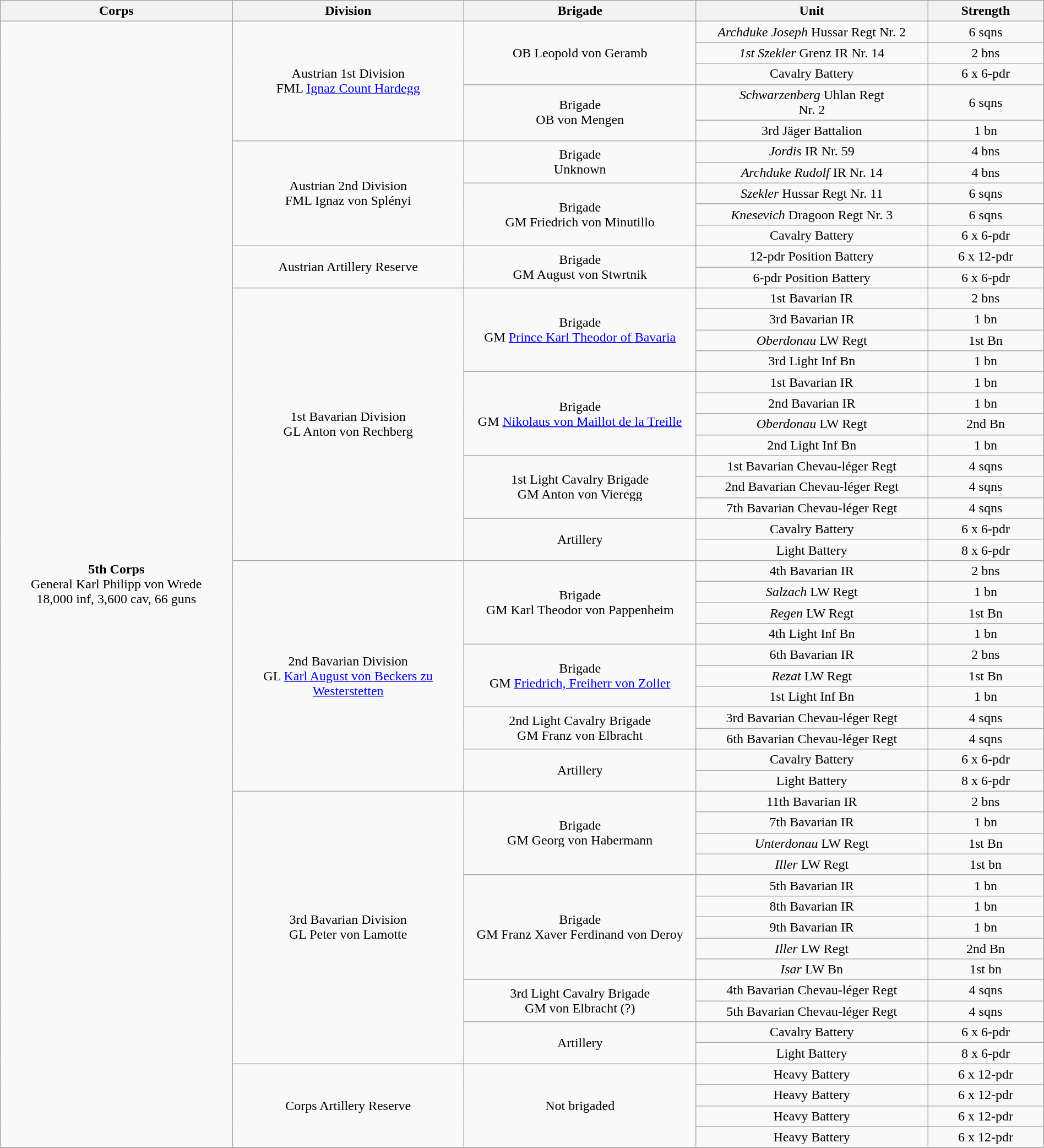<table class="wikitable" style="text-align:center; width:100%;">
<tr>
<th width=20%>Corps</th>
<th width=20%>Division</th>
<th width=20%>Brigade</th>
<th width=20%>Unit</th>
<th width=10%>Strength</th>
</tr>
<tr>
<td rowspan=53><strong>5th Corps</strong><br>General Karl Philipp von Wrede<br>18,000 inf, 3,600 cav, 66 guns</td>
<td rowspan=5>Austrian 1st Division<br>FML <a href='#'>Ignaz Count Hardegg</a></td>
<td rowspan=3>OB Leopold von Geramb</td>
<td><em>Archduke Joseph</em> Hussar Regt Nr. 2</td>
<td>6 sqns</td>
</tr>
<tr>
<td><em>1st Szekler</em> Grenz IR Nr. 14</td>
<td>2 bns</td>
</tr>
<tr>
<td>Cavalry Battery</td>
<td>6 x 6-pdr</td>
</tr>
<tr>
<td rowspan=2>Brigade<br>OB von Mengen</td>
<td><em>Schwarzenberg</em> Uhlan Regt<br>Nr. 2</td>
<td>6 sqns</td>
</tr>
<tr>
<td>3rd Jäger Battalion</td>
<td>1 bn</td>
</tr>
<tr>
<td rowspan=5>Austrian 2nd Division<br>FML Ignaz von Splényi</td>
<td rowspan=2>Brigade<br>Unknown</td>
<td><em>Jordis</em> IR Nr. 59</td>
<td>4 bns</td>
</tr>
<tr>
<td><em>Archduke Rudolf</em> IR Nr. 14</td>
<td>4 bns</td>
</tr>
<tr>
<td rowspan=3>Brigade<br>GM Friedrich von Minutillo</td>
<td><em>Szekler</em> Hussar Regt Nr. 11</td>
<td>6 sqns</td>
</tr>
<tr>
<td><em>Knesevich</em> Dragoon Regt Nr. 3</td>
<td>6 sqns</td>
</tr>
<tr>
<td>Cavalry Battery</td>
<td>6 x 6-pdr</td>
</tr>
<tr>
<td rowspan=2>Austrian Artillery Reserve</td>
<td rowspan=2>Brigade<br>GM August von Stwrtnik</td>
<td>12-pdr Position Battery</td>
<td>6 x 12-pdr</td>
</tr>
<tr>
<td>6-pdr Position Battery</td>
<td>6 x 6-pdr</td>
</tr>
<tr>
<td rowspan=13>1st Bavarian Division<br>GL Anton von Rechberg</td>
<td rowspan=4>Brigade<br>GM <a href='#'>Prince Karl Theodor of Bavaria</a></td>
<td>1st Bavarian IR</td>
<td>2 bns</td>
</tr>
<tr>
<td>3rd Bavarian IR</td>
<td>1 bn</td>
</tr>
<tr>
<td><em>Oberdonau</em> LW Regt</td>
<td>1st Bn</td>
</tr>
<tr>
<td>3rd Light Inf Bn</td>
<td>1 bn</td>
</tr>
<tr>
<td rowspan=4>Brigade<br>GM <a href='#'>Nikolaus von Maillot de la Treille</a></td>
<td>1st Bavarian IR</td>
<td>1 bn</td>
</tr>
<tr>
<td>2nd Bavarian IR</td>
<td>1 bn</td>
</tr>
<tr>
<td><em>Oberdonau</em> LW Regt</td>
<td>2nd Bn</td>
</tr>
<tr>
<td>2nd Light Inf Bn</td>
<td>1 bn</td>
</tr>
<tr>
<td rowspan=3>1st Light Cavalry Brigade<br>GM Anton von Vieregg</td>
<td>1st Bavarian Chevau-léger Regt</td>
<td>4 sqns</td>
</tr>
<tr>
<td>2nd Bavarian Chevau-léger Regt</td>
<td>4 sqns</td>
</tr>
<tr>
<td>7th Bavarian Chevau-léger Regt</td>
<td>4 sqns</td>
</tr>
<tr>
<td rowspan=2>Artillery</td>
<td>Cavalry Battery</td>
<td>6 x 6-pdr</td>
</tr>
<tr>
<td>Light Battery</td>
<td>8 x 6-pdr</td>
</tr>
<tr>
<td rowspan=11>2nd Bavarian Division<br>GL <a href='#'>Karl August von Beckers zu Westerstetten</a></td>
<td rowspan=4>Brigade<br>GM Karl Theodor von Pappenheim</td>
<td>4th Bavarian IR</td>
<td>2 bns</td>
</tr>
<tr>
<td><em>Salzach</em> LW Regt</td>
<td>1 bn</td>
</tr>
<tr>
<td><em>Regen</em> LW Regt</td>
<td>1st Bn</td>
</tr>
<tr>
<td>4th Light Inf Bn</td>
<td>1 bn</td>
</tr>
<tr>
<td rowspan=3>Brigade<br>GM <a href='#'>Friedrich, Freiherr von Zoller</a></td>
<td>6th Bavarian IR</td>
<td>2 bns</td>
</tr>
<tr>
<td><em>Rezat</em> LW Regt</td>
<td>1st Bn</td>
</tr>
<tr>
<td>1st Light Inf Bn</td>
<td>1 bn</td>
</tr>
<tr>
<td rowspan=2>2nd Light Cavalry Brigade<br>GM Franz von Elbracht</td>
<td>3rd Bavarian Chevau-léger Regt</td>
<td>4 sqns</td>
</tr>
<tr>
<td>6th Bavarian Chevau-léger Regt</td>
<td>4 sqns</td>
</tr>
<tr>
<td rowspan=2>Artillery</td>
<td>Cavalry Battery</td>
<td>6 x 6-pdr</td>
</tr>
<tr>
<td>Light Battery</td>
<td>8 x 6-pdr</td>
</tr>
<tr>
<td rowspan=13>3rd Bavarian Division<br>GL Peter von Lamotte</td>
<td rowspan=4>Brigade<br>GM Georg von Habermann</td>
<td>11th Bavarian IR</td>
<td>2 bns</td>
</tr>
<tr>
<td>7th Bavarian IR</td>
<td>1 bn</td>
</tr>
<tr>
<td><em>Unterdonau</em> LW Regt</td>
<td>1st Bn</td>
</tr>
<tr>
<td><em>Iller</em> LW Regt</td>
<td>1st bn</td>
</tr>
<tr>
<td rowspan=5>Brigade<br>GM Franz Xaver Ferdinand von Deroy</td>
<td>5th Bavarian IR</td>
<td>1 bn</td>
</tr>
<tr>
<td>8th Bavarian IR</td>
<td>1 bn</td>
</tr>
<tr>
<td>9th Bavarian IR</td>
<td>1 bn</td>
</tr>
<tr>
<td><em>Iller</em> LW Regt</td>
<td>2nd Bn</td>
</tr>
<tr>
<td><em>Isar</em> LW Bn</td>
<td>1st bn</td>
</tr>
<tr>
<td rowspan=2>3rd Light Cavalry Brigade<br>GM von Elbracht (?)</td>
<td>4th Bavarian Chevau-léger Regt</td>
<td>4 sqns</td>
</tr>
<tr>
<td>5th Bavarian Chevau-léger Regt</td>
<td>4 sqns</td>
</tr>
<tr>
<td rowspan=2>Artillery</td>
<td>Cavalry Battery</td>
<td>6 x 6-pdr</td>
</tr>
<tr>
<td>Light Battery</td>
<td>8 x 6-pdr</td>
</tr>
<tr>
<td rowspan=4>Corps Artillery Reserve</td>
<td rowspan=4>Not brigaded</td>
<td>Heavy Battery</td>
<td>6 x 12-pdr</td>
</tr>
<tr>
<td>Heavy Battery</td>
<td>6 x 12-pdr</td>
</tr>
<tr>
<td>Heavy Battery</td>
<td>6 x 12-pdr</td>
</tr>
<tr>
<td>Heavy Battery</td>
<td>6 x 12-pdr</td>
</tr>
<tr>
</tr>
</table>
